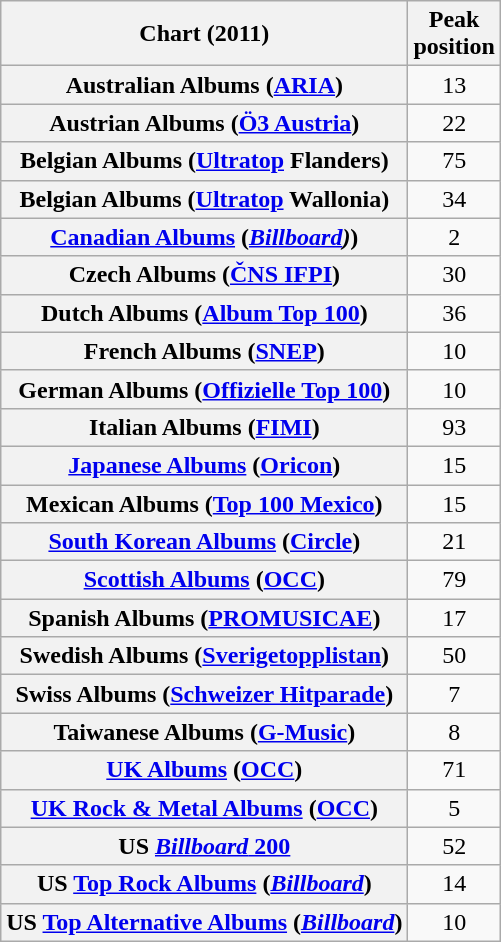<table class="wikitable sortable plainrowheaders" style="text-align:center">
<tr>
<th scope="col">Chart (2011)</th>
<th scope="col">Peak<br>position</th>
</tr>
<tr>
<th scope="row">Australian Albums (<a href='#'>ARIA</a>)</th>
<td>13</td>
</tr>
<tr>
<th scope="row">Austrian Albums (<a href='#'>Ö3 Austria</a>)</th>
<td>22</td>
</tr>
<tr>
<th scope="row">Belgian Albums (<a href='#'>Ultratop</a> Flanders)</th>
<td>75</td>
</tr>
<tr>
<th scope="row">Belgian Albums (<a href='#'>Ultratop</a> Wallonia)</th>
<td>34</td>
</tr>
<tr>
<th scope="row"><a href='#'>Canadian Albums</a> (<em><a href='#'>Billboard</a>)</em>)</th>
<td>2</td>
</tr>
<tr>
<th scope="row">Czech Albums (<a href='#'>ČNS IFPI</a>)</th>
<td>30</td>
</tr>
<tr>
<th scope="row">Dutch Albums (<a href='#'>Album Top 100</a>)</th>
<td>36</td>
</tr>
<tr>
<th scope="row">French Albums (<a href='#'>SNEP</a>)</th>
<td>10</td>
</tr>
<tr>
<th scope="row">German Albums (<a href='#'>Offizielle Top 100</a>)</th>
<td>10</td>
</tr>
<tr>
<th scope="row">Italian Albums (<a href='#'>FIMI</a>)</th>
<td>93</td>
</tr>
<tr>
<th scope="row"><a href='#'>Japanese Albums</a> (<a href='#'>Oricon</a>)</th>
<td>15</td>
</tr>
<tr>
<th scope="row">Mexican Albums (<a href='#'>Top 100 Mexico</a>)</th>
<td>15</td>
</tr>
<tr>
<th scope="row"><a href='#'>South Korean Albums</a> (<a href='#'>Circle</a>)</th>
<td>21</td>
</tr>
<tr>
<th scope="row"><a href='#'>Scottish Albums</a> (<a href='#'>OCC</a>)</th>
<td>79</td>
</tr>
<tr>
<th scope="row">Spanish Albums (<a href='#'>PROMUSICAE</a>)</th>
<td>17</td>
</tr>
<tr>
<th scope="row">Swedish Albums (<a href='#'>Sverigetopplistan</a>)</th>
<td>50</td>
</tr>
<tr>
<th scope="row">Swiss Albums (<a href='#'>Schweizer Hitparade</a>)</th>
<td>7</td>
</tr>
<tr>
<th scope="row">Taiwanese Albums (<a href='#'>G-Music</a>)</th>
<td>8</td>
</tr>
<tr>
<th scope="row"><a href='#'>UK Albums</a> (<a href='#'>OCC</a>)</th>
<td>71</td>
</tr>
<tr>
<th scope="row"><a href='#'>UK Rock & Metal Albums</a> (<a href='#'>OCC</a>)</th>
<td>5</td>
</tr>
<tr>
<th scope="row">US <a href='#'><em>Billboard</em> 200</a></th>
<td>52</td>
</tr>
<tr>
<th scope="row">US <a href='#'>Top Rock Albums</a> (<em><a href='#'>Billboard</a></em>)</th>
<td>14</td>
</tr>
<tr>
<th scope="row">US <a href='#'>Top Alternative Albums</a> (<em><a href='#'>Billboard</a></em>)</th>
<td>10</td>
</tr>
</table>
